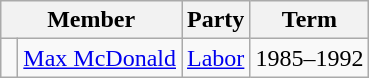<table class="wikitable">
<tr>
<th colspan="2">Member</th>
<th>Party</th>
<th>Term</th>
</tr>
<tr>
<td> </td>
<td><a href='#'>Max McDonald</a></td>
<td><a href='#'>Labor</a></td>
<td>1985–1992</td>
</tr>
</table>
